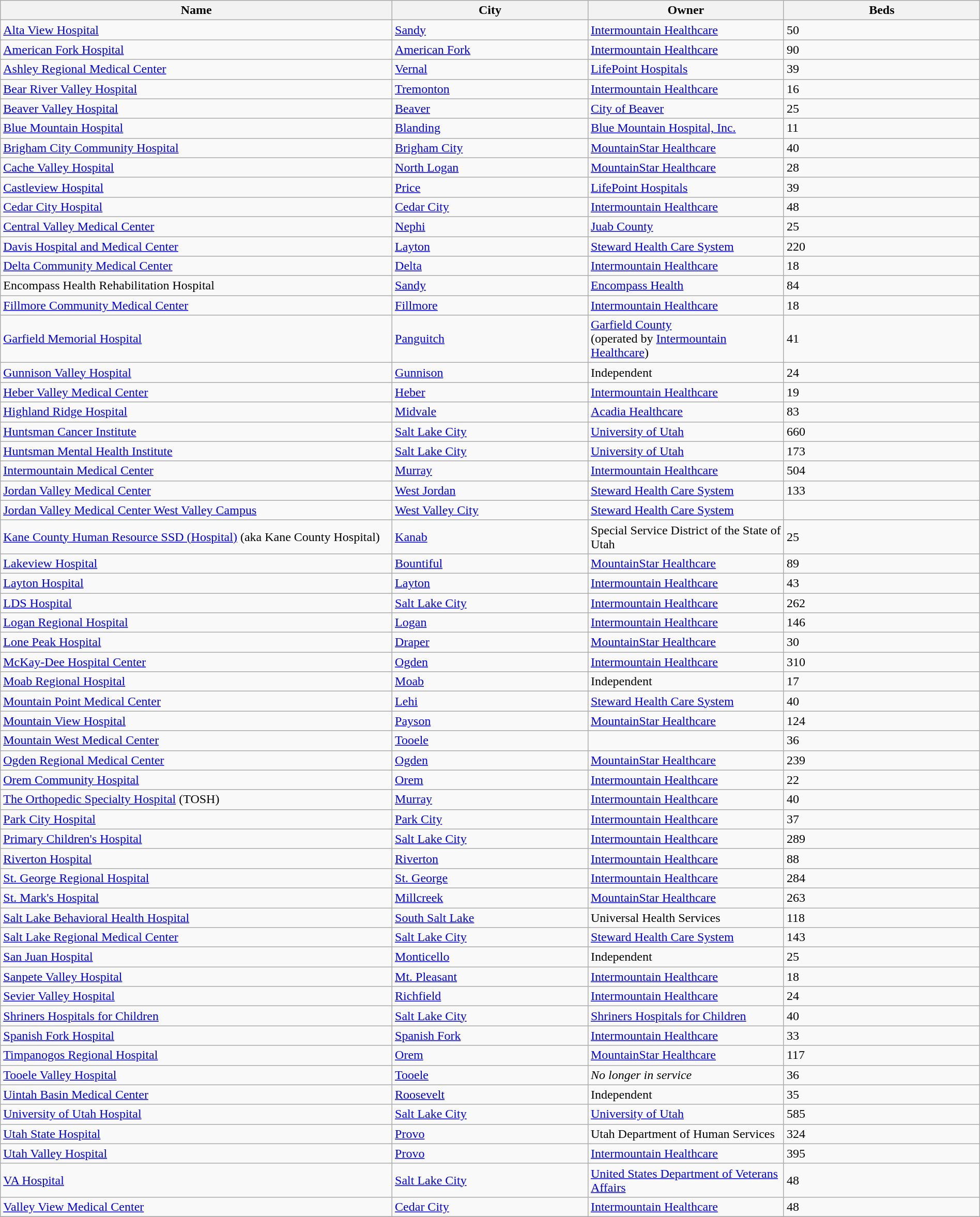<table class="wikitable sortable sticky-header" style="width:100%">
<tr>
<th style="width:40%;">Name</th>
<th style="width:20%;">City</th>
<th style="width:*;">Owner</th>
<th style="width:20%;">Beds</th>
</tr>
<tr>
<td><a href='#'>Alta View Hospital</a></td>
<td><a href='#'>Sandy</a></td>
<td><a href='#'>Intermountain Healthcare</a></td>
<td>50</td>
</tr>
<tr>
<td><a href='#'>American Fork Hospital</a></td>
<td><a href='#'>American Fork</a></td>
<td><a href='#'>Intermountain Healthcare</a></td>
<td>90</td>
</tr>
<tr>
<td><a href='#'>Ashley Regional Medical Center</a></td>
<td><a href='#'>Vernal</a></td>
<td><a href='#'>LifePoint Hospitals</a></td>
<td>39</td>
</tr>
<tr>
<td><a href='#'>Bear River Valley Hospital</a></td>
<td><a href='#'>Tremonton</a></td>
<td><a href='#'>Intermountain Healthcare</a></td>
<td>16</td>
</tr>
<tr>
<td><a href='#'>Beaver Valley Hospital</a></td>
<td><a href='#'>Beaver</a></td>
<td><a href='#'>City of Beaver</a></td>
<td>25</td>
</tr>
<tr>
<td><a href='#'>Blue Mountain Hospital</a></td>
<td><a href='#'>Blanding</a></td>
<td><a href='#'>Blue Mountain Hospital, Inc.</a></td>
<td>11</td>
</tr>
<tr>
<td><a href='#'>Brigham City Community Hospital</a></td>
<td><a href='#'>Brigham City</a></td>
<td><a href='#'>MountainStar Healthcare</a></td>
<td>40</td>
</tr>
<tr>
<td><a href='#'>Cache Valley Hospital</a></td>
<td><a href='#'>North Logan</a></td>
<td><a href='#'>MountainStar Healthcare</a></td>
<td>28</td>
</tr>
<tr>
<td><a href='#'>Castleview Hospital</a></td>
<td><a href='#'>Price</a></td>
<td><a href='#'>LifePoint Hospitals</a></td>
<td>39<br></td>
</tr>
<tr>
<td><a href='#'>Cedar City Hospital</a></td>
<td><a href='#'>Cedar City</a></td>
<td><a href='#'>Intermountain Healthcare</a></td>
<td>48<br></td>
</tr>
<tr>
<td><a href='#'>Central Valley Medical Center</a></td>
<td><a href='#'>Nephi</a></td>
<td><a href='#'>Juab County</a></td>
<td>25</td>
</tr>
<tr>
<td><a href='#'>Davis Hospital and Medical Center</a></td>
<td><a href='#'>Layton</a></td>
<td><a href='#'>Steward Health Care System</a></td>
<td>220</td>
</tr>
<tr>
<td><a href='#'>Delta Community Medical Center</a></td>
<td><a href='#'>Delta</a></td>
<td><a href='#'>Intermountain Healthcare</a></td>
<td>18</td>
</tr>
<tr>
<td>Encompass Health Rehabilitation Hospital</td>
<td><a href='#'>Sandy</a></td>
<td><a href='#'>Encompass Health</a></td>
<td>84</td>
</tr>
<tr>
<td><a href='#'>Fillmore Community Medical Center</a></td>
<td><a href='#'>Fillmore</a></td>
<td><a href='#'>Intermountain Healthcare</a></td>
<td>18</td>
</tr>
<tr>
<td><a href='#'>Garfield Memorial Hospital</a></td>
<td><a href='#'>Panguitch</a></td>
<td><a href='#'>Garfield County</a><br>(operated by <a href='#'>Intermountain Healthcare</a>)</td>
<td>41</td>
</tr>
<tr>
<td><a href='#'>Gunnison Valley Hospital</a></td>
<td><a href='#'>Gunnison</a></td>
<td>Independent</td>
<td>24</td>
</tr>
<tr>
<td><a href='#'>Heber Valley Medical Center</a></td>
<td><a href='#'>Heber</a></td>
<td><a href='#'>Intermountain Healthcare</a></td>
<td>19</td>
</tr>
<tr>
<td><a href='#'>Highland Ridge Hospital</a></td>
<td><a href='#'>Midvale</a></td>
<td><a href='#'>Acadia Healthcare</a></td>
<td>83</td>
</tr>
<tr>
<td><a href='#'>Huntsman Cancer Institute</a></td>
<td><a href='#'>Salt Lake City</a></td>
<td><a href='#'>University of Utah</a></td>
<td>660</td>
</tr>
<tr>
<td><a href='#'>Huntsman Mental Health Institute</a></td>
<td><a href='#'>Salt Lake City</a></td>
<td><a href='#'>University of Utah</a></td>
<td>173</td>
</tr>
<tr>
<td><a href='#'>Intermountain Medical Center</a></td>
<td><a href='#'>Murray</a></td>
<td><a href='#'>Intermountain Healthcare</a></td>
<td>504</td>
</tr>
<tr>
<td><a href='#'>Jordan Valley Medical Center</a></td>
<td><a href='#'>West Jordan</a></td>
<td><a href='#'>Steward Health Care System</a></td>
<td>133</td>
</tr>
<tr>
<td><a href='#'>Jordan Valley Medical Center West Valley Campus</a></td>
<td><a href='#'>West Valley City</a></td>
<td><a href='#'>Steward Health Care System</a></td>
<td></td>
</tr>
<tr>
<td><a href='#'>Kane County Human Resource SSD (Hospital)</a> (aka Kane County Hospital)</td>
<td><a href='#'>Kanab</a></td>
<td>Special Service District of the State of Utah</td>
<td>25</td>
</tr>
<tr>
<td><a href='#'>Lakeview Hospital</a></td>
<td><a href='#'>Bountiful</a></td>
<td><a href='#'>MountainStar Healthcare</a></td>
<td>89</td>
</tr>
<tr>
<td><a href='#'>Layton Hospital</a></td>
<td><a href='#'>Layton</a></td>
<td><a href='#'>Intermountain Healthcare</a></td>
<td>43</td>
</tr>
<tr>
<td><a href='#'>LDS Hospital</a></td>
<td><a href='#'>Salt Lake City</a></td>
<td><a href='#'>Intermountain Healthcare</a></td>
<td>262</td>
</tr>
<tr>
<td><a href='#'>Logan Regional Hospital</a></td>
<td><a href='#'>Logan</a></td>
<td><a href='#'>Intermountain Healthcare</a></td>
<td>146</td>
</tr>
<tr>
<td><a href='#'>Lone Peak Hospital</a></td>
<td><a href='#'>Draper</a></td>
<td><a href='#'>MountainStar Healthcare</a></td>
<td>30</td>
</tr>
<tr>
<td><a href='#'>McKay-Dee Hospital Center</a></td>
<td><a href='#'>Ogden</a></td>
<td><a href='#'>Intermountain Healthcare</a></td>
<td>310</td>
</tr>
<tr>
<td><a href='#'>Moab Regional Hospital</a></td>
<td><a href='#'>Moab</a></td>
<td>Independent</td>
<td>17</td>
</tr>
<tr>
<td><a href='#'>Mountain Point Medical Center</a></td>
<td><a href='#'>Lehi</a></td>
<td><a href='#'>Steward Health Care System</a></td>
<td>40</td>
</tr>
<tr>
<td><a href='#'>Mountain View Hospital</a></td>
<td><a href='#'>Payson</a></td>
<td><a href='#'>MountainStar Healthcare</a></td>
<td>124</td>
</tr>
<tr>
<td><a href='#'>Mountain West Medical Center</a></td>
<td><a href='#'>Tooele</a></td>
<td></td>
<td>36</td>
</tr>
<tr>
<td><a href='#'>Ogden Regional Medical Center</a></td>
<td><a href='#'>Ogden</a></td>
<td><a href='#'>MountainStar Healthcare</a></td>
<td>239</td>
</tr>
<tr>
<td><a href='#'>Orem Community Hospital</a></td>
<td><a href='#'>Orem</a></td>
<td><a href='#'>Intermountain Healthcare</a></td>
<td>22</td>
</tr>
<tr>
<td><a href='#'>The Orthopedic Specialty Hospital</a> (TOSH)</td>
<td><a href='#'>Murray</a></td>
<td><a href='#'>Intermountain Healthcare</a></td>
<td>40</td>
</tr>
<tr>
<td><a href='#'>Park City Hospital</a></td>
<td><a href='#'>Park City</a></td>
<td><a href='#'>Intermountain Healthcare</a></td>
<td>37</td>
</tr>
<tr>
<td><a href='#'>Primary Children's Hospital</a></td>
<td><a href='#'>Salt Lake City</a></td>
<td><a href='#'>Intermountain Healthcare</a></td>
<td>289</td>
</tr>
<tr>
<td><a href='#'>Riverton Hospital</a></td>
<td><a href='#'>Riverton</a></td>
<td><a href='#'>Intermountain Healthcare</a></td>
<td>88</td>
</tr>
<tr>
<td><a href='#'>St. George Regional Hospital</a></td>
<td><a href='#'>St. George</a></td>
<td><a href='#'>Intermountain Healthcare</a></td>
<td>284</td>
</tr>
<tr>
<td><a href='#'>St. Mark's Hospital</a></td>
<td><a href='#'>Millcreek</a></td>
<td><a href='#'>MountainStar Healthcare</a></td>
<td>263</td>
</tr>
<tr>
<td><a href='#'>Salt Lake Behavioral Health Hospital</a></td>
<td><a href='#'>South Salt Lake</a></td>
<td>Universal Health Services</td>
<td>118</td>
</tr>
<tr>
<td><a href='#'>Salt Lake Regional Medical Center</a></td>
<td><a href='#'>Salt Lake City</a></td>
<td><a href='#'>Steward Health Care System</a></td>
<td>143</td>
</tr>
<tr>
<td><a href='#'>San Juan Hospital</a></td>
<td><a href='#'>Monticello</a></td>
<td>Independent</td>
<td>25</td>
</tr>
<tr>
<td><a href='#'>Sanpete Valley Hospital</a></td>
<td><a href='#'>Mt. Pleasant</a></td>
<td><a href='#'>Intermountain Healthcare</a></td>
<td>18</td>
</tr>
<tr>
<td><a href='#'>Sevier Valley Hospital</a></td>
<td><a href='#'>Richfield</a></td>
<td><a href='#'>Intermountain Healthcare</a></td>
<td>24</td>
</tr>
<tr>
<td><a href='#'>Shriners Hospitals for Children</a></td>
<td><a href='#'>Salt Lake City</a></td>
<td><a href='#'>Shriners Hospitals for Children</a></td>
<td>40</td>
</tr>
<tr>
<td><a href='#'>Spanish Fork Hospital</a><br></td>
<td><a href='#'>Spanish Fork</a></td>
<td><a href='#'>Intermountain Healthcare</a></td>
<td>33</td>
</tr>
<tr>
<td><a href='#'>Timpanogos Regional Hospital</a></td>
<td><a href='#'>Orem</a></td>
<td><a href='#'>MountainStar Healthcare</a></td>
<td>117</td>
</tr>
<tr>
<td><a href='#'>Tooele Valley Hospital</a></td>
<td><a href='#'>Tooele</a></td>
<td><em>No longer in service</em></td>
<td>36</td>
</tr>
<tr>
<td><a href='#'>Uintah Basin Medical Center</a></td>
<td><a href='#'>Roosevelt</a></td>
<td>Independent</td>
<td>35</td>
</tr>
<tr>
<td><a href='#'>University of Utah Hospital</a></td>
<td><a href='#'>Salt Lake City</a></td>
<td><a href='#'>University of Utah</a></td>
<td>585</td>
</tr>
<tr>
<td><a href='#'>Utah State Hospital</a></td>
<td><a href='#'>Provo</a></td>
<td>Utah Department of Human Services</td>
<td>324</td>
</tr>
<tr>
<td><a href='#'>Utah Valley Hospital</a></td>
<td><a href='#'>Provo</a></td>
<td><a href='#'>Intermountain Healthcare</a></td>
<td>395</td>
</tr>
<tr>
<td><a href='#'>VA Hospital</a></td>
<td><a href='#'>Salt Lake City</a></td>
<td><a href='#'>United States Department of Veterans Affairs</a></td>
<td>48</td>
</tr>
<tr>
<td><a href='#'>Valley View Medical Center</a></td>
<td><a href='#'>Cedar City</a></td>
<td><a href='#'>Intermountain Healthcare</a></td>
<td>48</td>
</tr>
<tr>
</tr>
</table>
